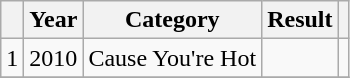<table class="wikitable" style="text-align:center;">
<tr>
<th scope="col"></th>
<th scope="col">Year</th>
<th scope="col">Category</th>
<th scope="col">Result</th>
<th scope="col"></th>
</tr>
<tr>
<td>1</td>
<td>2010</td>
<td>Cause You're Hot</td>
<td></td>
<td></td>
</tr>
<tr>
</tr>
</table>
